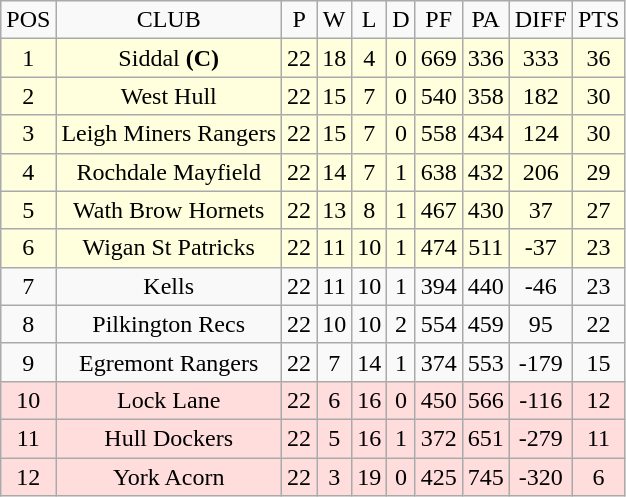<table class="wikitable" style="text-align: center;">
<tr>
<td>POS</td>
<td>CLUB</td>
<td>P</td>
<td>W</td>
<td>L</td>
<td>D</td>
<td>PF</td>
<td>PA</td>
<td>DIFF</td>
<td>PTS</td>
</tr>
<tr style="background:#ffffdd;">
<td>1</td>
<td>Siddal <strong>(C)</strong></td>
<td>22</td>
<td>18</td>
<td>4</td>
<td>0</td>
<td>669</td>
<td>336</td>
<td>333</td>
<td>36</td>
</tr>
<tr style="background:#ffffdd;">
<td>2</td>
<td>West Hull</td>
<td>22</td>
<td>15</td>
<td>7</td>
<td>0</td>
<td>540</td>
<td>358</td>
<td>182</td>
<td>30</td>
</tr>
<tr style="background:#ffffdd;">
<td>3</td>
<td>Leigh Miners Rangers</td>
<td>22</td>
<td>15</td>
<td>7</td>
<td>0</td>
<td>558</td>
<td>434</td>
<td>124</td>
<td>30</td>
</tr>
<tr style="background:#ffffdd;">
<td>4</td>
<td>Rochdale Mayfield</td>
<td>22</td>
<td>14</td>
<td>7</td>
<td>1</td>
<td>638</td>
<td>432</td>
<td>206</td>
<td>29</td>
</tr>
<tr style="background:#ffffdd;">
<td>5</td>
<td>Wath Brow Hornets</td>
<td>22</td>
<td>13</td>
<td>8</td>
<td>1</td>
<td>467</td>
<td>430</td>
<td>37</td>
<td>27</td>
</tr>
<tr style="background:#ffffdd;">
<td>6</td>
<td>Wigan St Patricks</td>
<td>22</td>
<td>11</td>
<td>10</td>
<td>1</td>
<td>474</td>
<td>511</td>
<td>-37</td>
<td>23</td>
</tr>
<tr>
<td>7</td>
<td>Kells</td>
<td>22</td>
<td>11</td>
<td>10</td>
<td>1</td>
<td>394</td>
<td>440</td>
<td>-46</td>
<td>23</td>
</tr>
<tr>
<td>8</td>
<td>Pilkington Recs</td>
<td>22</td>
<td>10</td>
<td>10</td>
<td>2</td>
<td>554</td>
<td>459</td>
<td>95</td>
<td>22</td>
</tr>
<tr>
<td>9</td>
<td>Egremont Rangers</td>
<td>22</td>
<td>7</td>
<td>14</td>
<td>1</td>
<td>374</td>
<td>553</td>
<td>-179</td>
<td>15</td>
</tr>
<tr style="background:#ffdddd;">
<td>10</td>
<td>Lock Lane</td>
<td>22</td>
<td>6</td>
<td>16</td>
<td>0</td>
<td>450</td>
<td>566</td>
<td>-116</td>
<td>12</td>
</tr>
<tr style="background:#ffdddd;">
<td>11</td>
<td>Hull Dockers</td>
<td>22</td>
<td>5</td>
<td>16</td>
<td>1</td>
<td>372</td>
<td>651</td>
<td>-279</td>
<td>11</td>
</tr>
<tr style="background:#ffdddd;">
<td>12</td>
<td>York Acorn</td>
<td>22</td>
<td>3</td>
<td>19</td>
<td>0</td>
<td>425</td>
<td>745</td>
<td>-320</td>
<td>6</td>
</tr>
</table>
